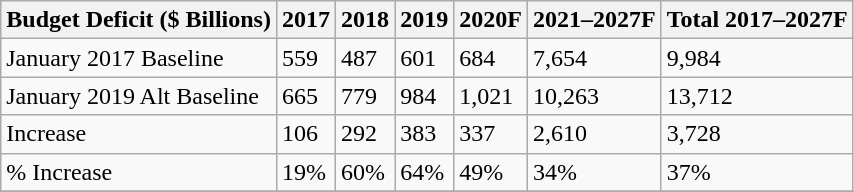<table class="wikitable">
<tr>
<th>Budget Deficit ($ Billions)</th>
<th>2017</th>
<th>2018</th>
<th>2019</th>
<th>2020F</th>
<th>2021–2027F</th>
<th>Total 2017–2027F</th>
</tr>
<tr>
<td>January 2017 Baseline</td>
<td>559</td>
<td>487</td>
<td>601</td>
<td>684</td>
<td>7,654</td>
<td>9,984</td>
</tr>
<tr>
<td>January 2019 Alt Baseline</td>
<td>665</td>
<td>779</td>
<td>984</td>
<td>1,021</td>
<td>10,263</td>
<td>13,712</td>
</tr>
<tr>
<td>Increase</td>
<td>106</td>
<td>292</td>
<td>383</td>
<td>337</td>
<td>2,610</td>
<td>3,728</td>
</tr>
<tr>
<td>% Increase</td>
<td>19%</td>
<td>60%</td>
<td>64%</td>
<td>49%</td>
<td>34%</td>
<td>37%</td>
</tr>
<tr>
</tr>
</table>
